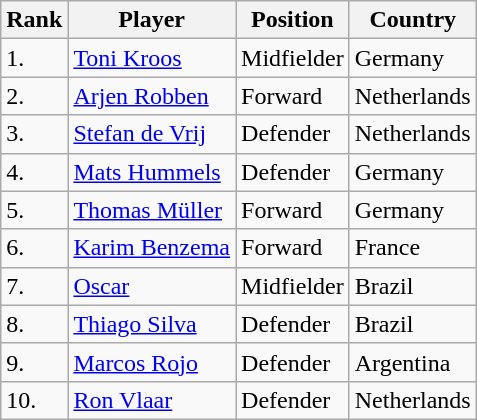<table class="sortable wikitable">
<tr>
<th>Rank</th>
<th>Player</th>
<th>Position</th>
<th>Country</th>
</tr>
<tr>
<td>1.</td>
<td><a href='#'>Toni Kroos</a></td>
<td>Midfielder</td>
<td>Germany</td>
</tr>
<tr>
<td>2.</td>
<td><a href='#'>Arjen Robben</a></td>
<td>Forward</td>
<td>Netherlands</td>
</tr>
<tr>
<td>3.</td>
<td><a href='#'>Stefan de Vrij</a></td>
<td>Defender</td>
<td>Netherlands</td>
</tr>
<tr>
<td>4.</td>
<td><a href='#'>Mats Hummels</a></td>
<td>Defender</td>
<td>Germany</td>
</tr>
<tr>
<td>5.</td>
<td><a href='#'>Thomas Müller</a></td>
<td>Forward</td>
<td>Germany</td>
</tr>
<tr>
<td>6.</td>
<td><a href='#'>Karim Benzema</a></td>
<td>Forward</td>
<td>France</td>
</tr>
<tr>
<td>7.</td>
<td><a href='#'>Oscar</a></td>
<td>Midfielder</td>
<td>Brazil</td>
</tr>
<tr>
<td>8.</td>
<td><a href='#'>Thiago Silva</a></td>
<td>Defender</td>
<td>Brazil</td>
</tr>
<tr>
<td>9.</td>
<td><a href='#'>Marcos Rojo</a></td>
<td>Defender</td>
<td>Argentina</td>
</tr>
<tr>
<td>10.</td>
<td><a href='#'>Ron Vlaar</a></td>
<td>Defender</td>
<td>Netherlands</td>
</tr>
</table>
